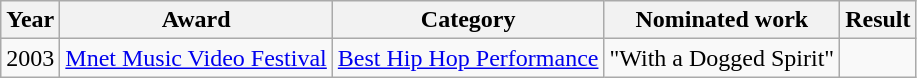<table class="wikitable">
<tr>
<th>Year</th>
<th>Award</th>
<th>Category</th>
<th>Nominated work</th>
<th>Result</th>
</tr>
<tr>
<td align="center">2003</td>
<td><a href='#'>Mnet Music Video Festival</a></td>
<td><a href='#'>Best Hip Hop Performance</a></td>
<td>"With a Dogged Spirit"</td>
<td></td>
</tr>
</table>
